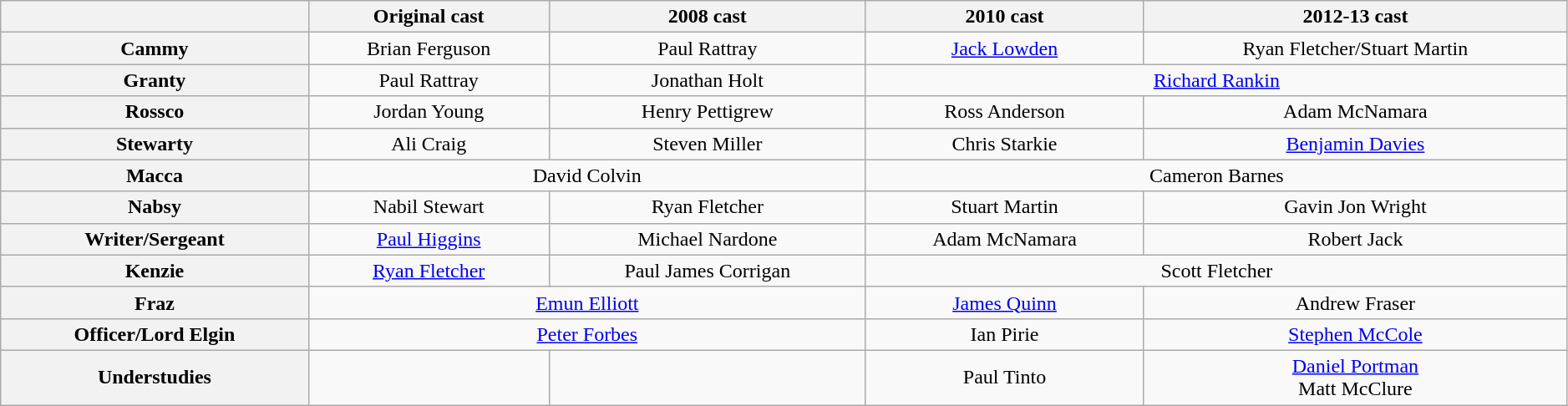<table class="wikitable" style="text-align:center; width:99%">
<tr>
<th></th>
<th>Original cast</th>
<th>2008 cast</th>
<th>2010 cast</th>
<th>2012-13 cast</th>
</tr>
<tr>
<th>Cammy</th>
<td>Brian Ferguson</td>
<td>Paul Rattray</td>
<td><a href='#'>Jack Lowden</a></td>
<td>Ryan Fletcher/Stuart Martin</td>
</tr>
<tr>
<th>Granty</th>
<td>Paul Rattray</td>
<td>Jonathan Holt</td>
<td colspan="2"><a href='#'>Richard Rankin</a></td>
</tr>
<tr>
<th>Rossco</th>
<td>Jordan Young</td>
<td>Henry Pettigrew</td>
<td>Ross Anderson</td>
<td>Adam McNamara</td>
</tr>
<tr>
<th>Stewarty</th>
<td>Ali Craig</td>
<td>Steven Miller</td>
<td>Chris Starkie</td>
<td><a href='#'>Benjamin Davies</a></td>
</tr>
<tr>
<th>Macca</th>
<td colspan="2">David Colvin</td>
<td colspan="2">Cameron Barnes</td>
</tr>
<tr>
<th>Nabsy</th>
<td>Nabil Stewart</td>
<td>Ryan Fletcher</td>
<td>Stuart Martin</td>
<td>Gavin Jon Wright</td>
</tr>
<tr>
<th>Writer/Sergeant</th>
<td><a href='#'>Paul Higgins</a></td>
<td>Michael Nardone</td>
<td>Adam McNamara</td>
<td>Robert Jack</td>
</tr>
<tr>
<th>Kenzie</th>
<td><a href='#'>Ryan Fletcher</a></td>
<td>Paul James Corrigan</td>
<td colspan="2">Scott Fletcher</td>
</tr>
<tr>
<th>Fraz</th>
<td colspan="2"><a href='#'>Emun Elliott</a></td>
<td><a href='#'>James Quinn</a></td>
<td>Andrew Fraser</td>
</tr>
<tr>
<th>Officer/Lord Elgin</th>
<td colspan="2"><a href='#'>Peter Forbes</a></td>
<td>Ian Pirie</td>
<td><a href='#'>Stephen McCole</a></td>
</tr>
<tr>
<th>Understudies</th>
<td></td>
<td></td>
<td>Paul Tinto</td>
<td><a href='#'>Daniel Portman</a><br>Matt McClure</td>
</tr>
</table>
